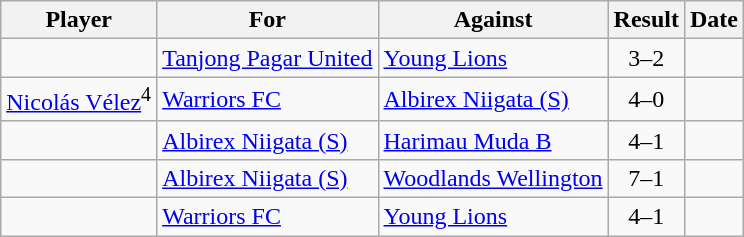<table class="wikitable sortable">
<tr>
<th>Player</th>
<th>For</th>
<th>Against</th>
<th style="text-align:center">Result</th>
<th>Date</th>
</tr>
<tr>
<td> </td>
<td><a href='#'>Tanjong Pagar United</a></td>
<td> <a href='#'>Young Lions</a></td>
<td style="text-align:center;">3–2</td>
<td></td>
</tr>
<tr>
<td> <a href='#'>Nicolás Vélez</a><sup>4</sup></td>
<td><a href='#'>Warriors FC</a></td>
<td> <a href='#'>Albirex Niigata (S)</a></td>
<td style="text-align:center;">4–0</td>
<td></td>
</tr>
<tr>
<td> </td>
<td> <a href='#'>Albirex Niigata (S)</a></td>
<td> <a href='#'>Harimau Muda B</a></td>
<td style="text-align:center;">4–1</td>
<td></td>
</tr>
<tr>
<td> </td>
<td> <a href='#'>Albirex Niigata (S)</a></td>
<td><a href='#'>Woodlands Wellington</a></td>
<td style="text-align:center;">7–1</td>
<td></td>
</tr>
<tr>
<td> </td>
<td><a href='#'>Warriors FC</a></td>
<td> <a href='#'>Young Lions</a></td>
<td style="text-align:center;">4–1</td>
<td></td>
</tr>
</table>
